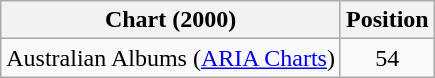<table class="wikitable">
<tr>
<th>Chart (2000)</th>
<th>Position</th>
</tr>
<tr>
<td>Australian Albums (<a href='#'>ARIA Charts</a>) </td>
<td align="center">54</td>
</tr>
</table>
